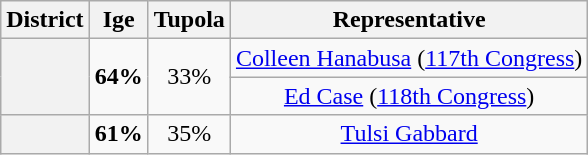<table class=wikitable>
<tr>
<th>District</th>
<th>Ige</th>
<th>Tupola</th>
<th>Representative</th>
</tr>
<tr align=center>
<th rowspan=2 ></th>
<td rowspan=2><strong>64%</strong></td>
<td rowspan=2>33%</td>
<td><a href='#'>Colleen Hanabusa</a> (<a href='#'>117th Congress</a>)</td>
</tr>
<tr align=center>
<td><a href='#'>Ed Case</a> (<a href='#'>118th Congress</a>)</td>
</tr>
<tr align=center>
<th></th>
<td><strong>61%</strong></td>
<td>35%</td>
<td><a href='#'>Tulsi Gabbard</a></td>
</tr>
</table>
